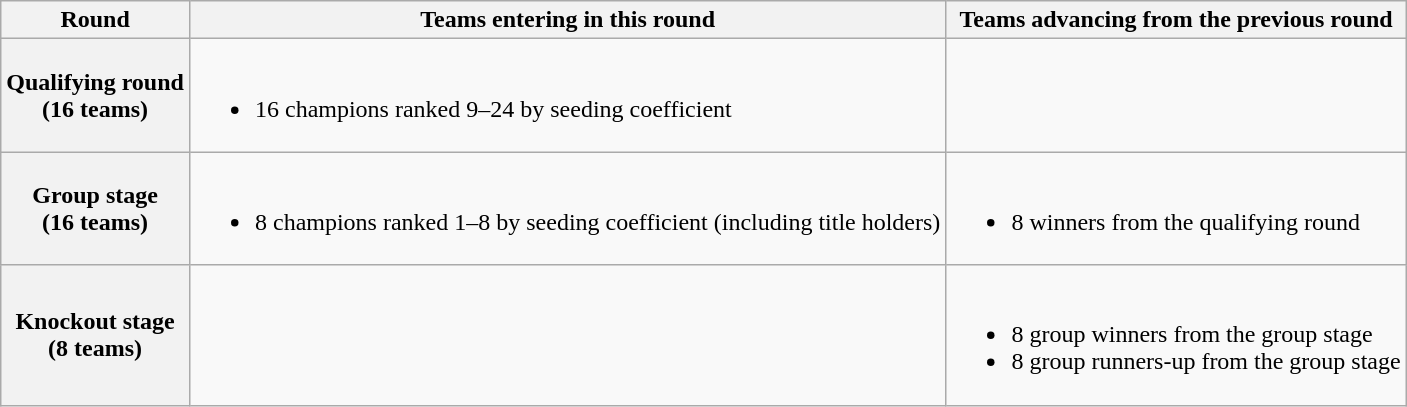<table class="wikitable">
<tr>
<th>Round</th>
<th>Teams entering in this round</th>
<th>Teams advancing from the previous round</th>
</tr>
<tr>
<th>Qualifying round<br>(16 teams)</th>
<td><br><ul><li>16 champions ranked 9–24 by seeding coefficient</li></ul></td>
<td></td>
</tr>
<tr>
<th>Group stage<br>(16 teams)</th>
<td><br><ul><li>8 champions ranked 1–8 by seeding coefficient (including title holders)</li></ul></td>
<td><br><ul><li>8 winners from the qualifying round</li></ul></td>
</tr>
<tr>
<th>Knockout stage<br>(8 teams)</th>
<td></td>
<td><br><ul><li>8 group winners from the group stage</li><li>8 group runners-up from the group stage</li></ul></td>
</tr>
</table>
